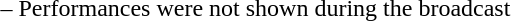<table>
<tr>
<td></td>
<td>– Performances were not shown during the broadcast</td>
</tr>
</table>
